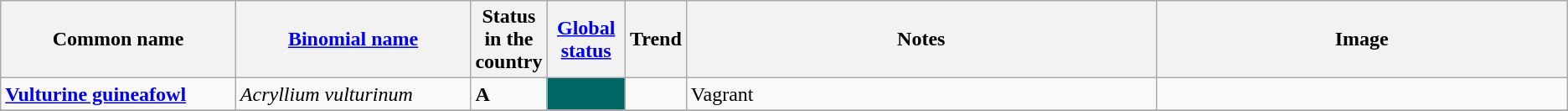<table class="wikitable sortable">
<tr>
<th width="15%">Common name</th>
<th width="15%"><a href='#'>Binomial name</a></th>
<th width="1%">Status in the country</th>
<th width="5%"><a href='#'>Global status</a></th>
<th width="1%">Trend</th>
<th class="unsortable">Notes</th>
<th class="unsortable">Image</th>
</tr>
<tr>
<td><strong><a href='#'>Vulturine guineafowl</a></strong></td>
<td><em>Acryllium vulturinum</em></td>
<td><strong>A</strong></td>
<td align=center style="background: #006666"></td>
<td align=center></td>
<td>Vagrant</td>
<td></td>
</tr>
<tr>
</tr>
</table>
